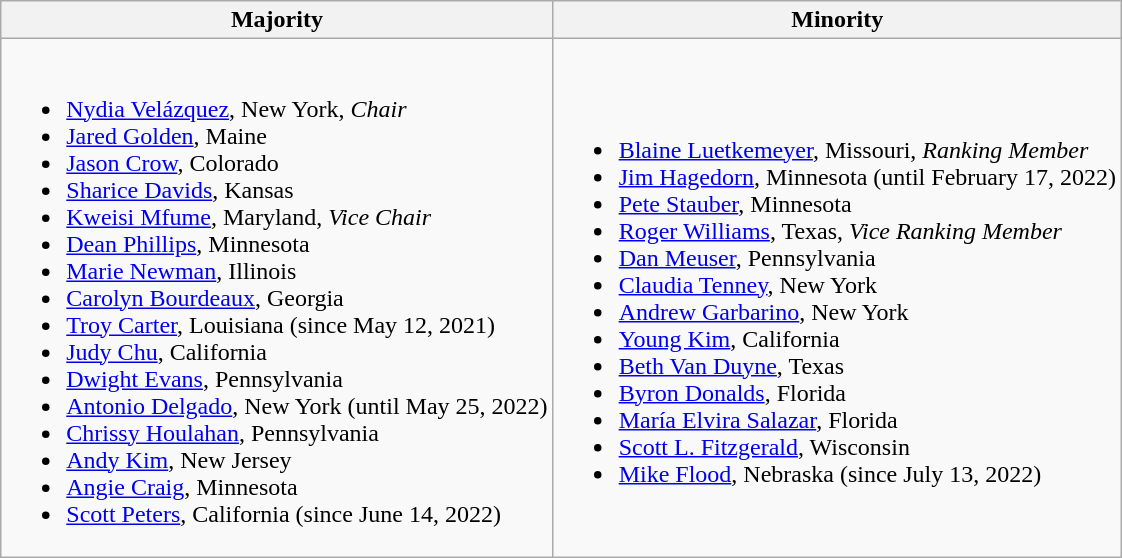<table class=wikitable>
<tr>
<th>Majority</th>
<th>Minority</th>
</tr>
<tr>
<td><br><ul><li><a href='#'>Nydia Velázquez</a>, New York, <em>Chair</em></li><li><a href='#'>Jared Golden</a>, Maine</li><li><a href='#'>Jason Crow</a>, Colorado</li><li><a href='#'>Sharice Davids</a>, Kansas</li><li><a href='#'>Kweisi Mfume</a>, Maryland, <em>Vice Chair</em></li><li><a href='#'>Dean Phillips</a>, Minnesota</li><li><a href='#'>Marie Newman</a>, Illinois</li><li><a href='#'>Carolyn Bourdeaux</a>, Georgia</li><li><a href='#'>Troy Carter</a>, Louisiana (since May 12, 2021)</li><li><a href='#'>Judy Chu</a>, California</li><li><a href='#'>Dwight Evans</a>, Pennsylvania</li><li><a href='#'>Antonio Delgado</a>, New York (until May 25, 2022)</li><li><a href='#'>Chrissy Houlahan</a>, Pennsylvania</li><li><a href='#'>Andy Kim</a>, New Jersey</li><li><a href='#'>Angie Craig</a>, Minnesota</li><li><a href='#'>Scott Peters</a>, California (since June 14, 2022)</li></ul></td>
<td><br><ul><li><a href='#'>Blaine Luetkemeyer</a>, Missouri, <em>Ranking Member</em></li><li><a href='#'>Jim Hagedorn</a>, Minnesota (until February 17, 2022)</li><li><a href='#'>Pete Stauber</a>, Minnesota</li><li><a href='#'>Roger Williams</a>, Texas, <em>Vice Ranking Member</em></li><li><a href='#'>Dan Meuser</a>, Pennsylvania</li><li><a href='#'>Claudia Tenney</a>, New York</li><li><a href='#'>Andrew Garbarino</a>, New York</li><li><a href='#'>Young Kim</a>, California</li><li><a href='#'>Beth Van Duyne</a>, Texas</li><li><a href='#'>Byron Donalds</a>, Florida</li><li><a href='#'>María Elvira Salazar</a>, Florida</li><li><a href='#'>Scott L. Fitzgerald</a>, Wisconsin</li><li><a href='#'>Mike Flood</a>, Nebraska (since July 13, 2022)</li></ul></td>
</tr>
</table>
